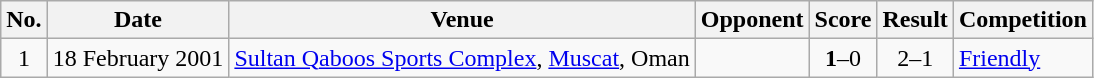<table class="wikitable sortable">
<tr>
<th scope=col>No.</th>
<th scope=col>Date</th>
<th scope=col>Venue</th>
<th scope=col>Opponent</th>
<th scope=col>Score</th>
<th scope=col>Result</th>
<th scope=col>Competition</th>
</tr>
<tr>
<td align=center>1</td>
<td>18 February 2001</td>
<td><a href='#'>Sultan Qaboos Sports Complex</a>, <a href='#'>Muscat</a>, Oman</td>
<td></td>
<td align=center><strong>1</strong>–0</td>
<td align=center>2–1</td>
<td><a href='#'>Friendly</a></td>
</tr>
</table>
